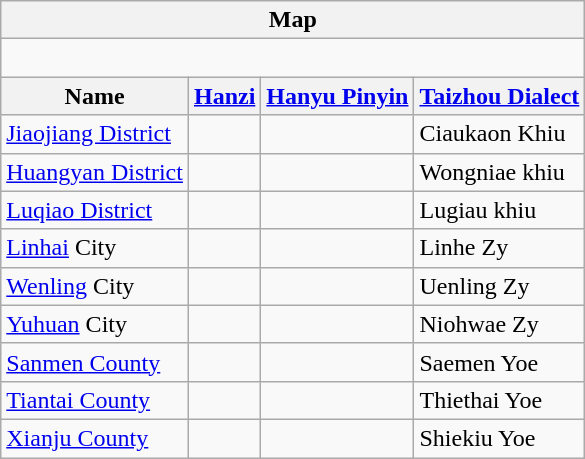<table class="wikitable"   align=center>
<tr>
<th colspan="4" align="center">Map</th>
</tr>
<tr>
<td colspan="4" align="center"><div><br> 










</div></td>
</tr>
<tr>
<th>Name</th>
<th><a href='#'>Hanzi</a></th>
<th><a href='#'>Hanyu Pinyin</a></th>
<th><a href='#'>Taizhou Dialect</a></th>
</tr>
<tr>
<td><a href='#'>Jiaojiang District</a></td>
<td></td>
<td></td>
<td>Ciaukaon Khiu</td>
</tr>
<tr>
<td><a href='#'>Huangyan District</a></td>
<td></td>
<td></td>
<td>Wongniae khiu</td>
</tr>
<tr>
<td><a href='#'>Luqiao District</a></td>
<td></td>
<td></td>
<td>Lugiau khiu</td>
</tr>
<tr>
<td><a href='#'>Linhai</a> City</td>
<td></td>
<td></td>
<td>Linhe Zy</td>
</tr>
<tr>
<td><a href='#'>Wenling</a> City</td>
<td></td>
<td></td>
<td>Uenling Zy</td>
</tr>
<tr>
<td><a href='#'>Yuhuan</a> City</td>
<td></td>
<td></td>
<td>Niohwae Zy</td>
</tr>
<tr>
<td><a href='#'>Sanmen County</a></td>
<td></td>
<td></td>
<td>Saemen Yoe</td>
</tr>
<tr>
<td><a href='#'>Tiantai County</a></td>
<td></td>
<td></td>
<td>Thiethai Yoe</td>
</tr>
<tr>
<td><a href='#'>Xianju County</a></td>
<td></td>
<td></td>
<td>Shiekiu Yoe</td>
</tr>
</table>
